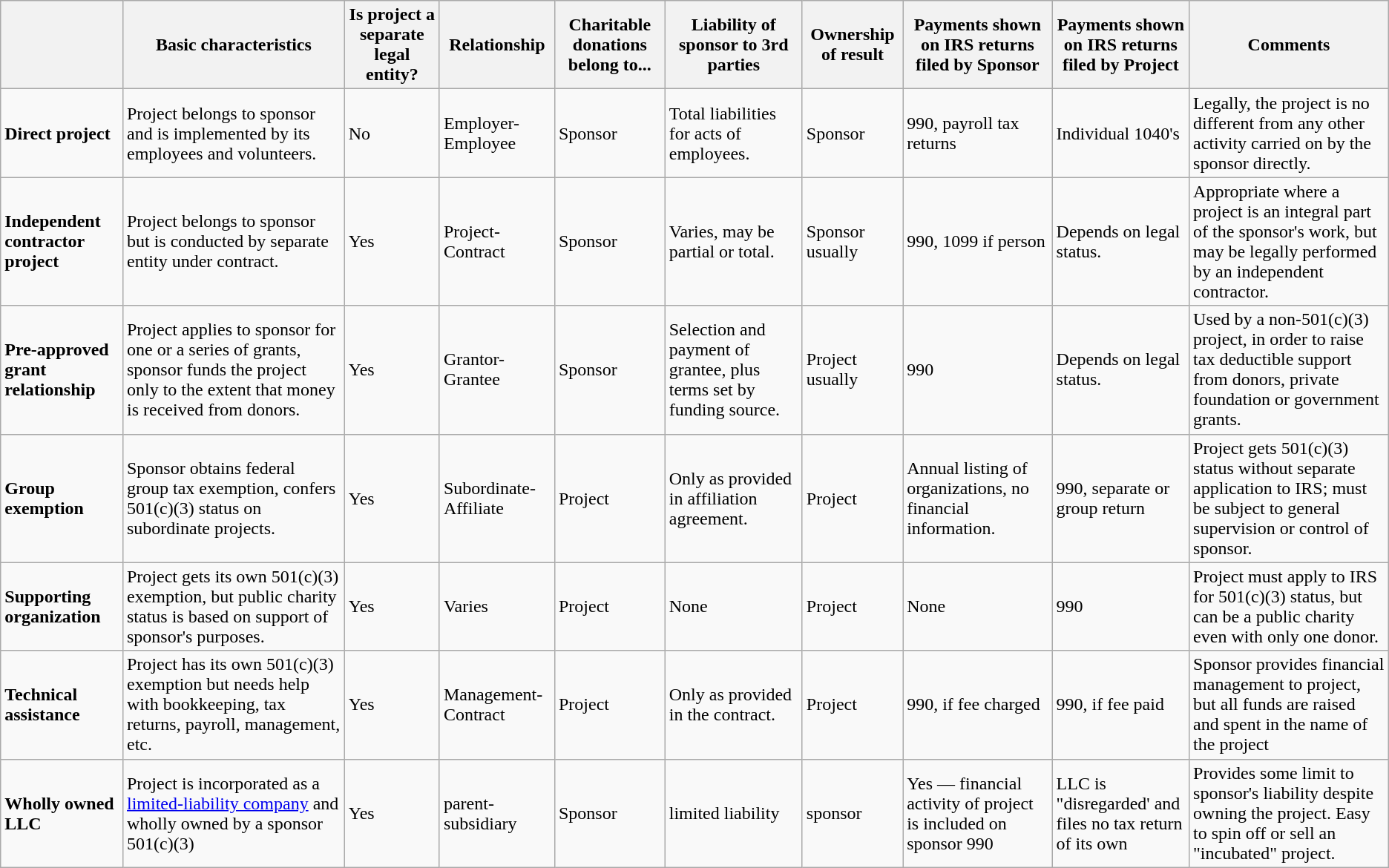<table class="wikitable">
<tr>
<th></th>
<th>Basic characteristics</th>
<th>Is project a separate legal entity?</th>
<th>Relationship</th>
<th>Charitable donations belong to...</th>
<th>Liability of sponsor to 3rd parties</th>
<th>Ownership of result</th>
<th>Payments shown on IRS returns filed by Sponsor</th>
<th>Payments shown on IRS returns filed by Project</th>
<th>Comments</th>
</tr>
<tr>
<td><strong>Direct project</strong></td>
<td>Project belongs to sponsor and is implemented by its employees and volunteers.</td>
<td>No</td>
<td>Employer- Employee</td>
<td>Sponsor</td>
<td>Total liabilities for acts of employees.</td>
<td>Sponsor</td>
<td>990, payroll tax returns</td>
<td>Individual 1040's</td>
<td>Legally, the project is no different from any other activity carried on by the sponsor directly.</td>
</tr>
<tr>
<td><strong>Independent contractor project</strong></td>
<td>Project belongs to sponsor but is conducted by separate entity under contract.</td>
<td>Yes</td>
<td>Project- Contract</td>
<td>Sponsor</td>
<td>Varies, may be partial or total.</td>
<td>Sponsor usually</td>
<td>990, 1099 if person</td>
<td>Depends on legal status.</td>
<td>Appropriate where a project is an integral part of the sponsor's work, but may be legally performed by an independent contractor.</td>
</tr>
<tr>
<td><strong>Pre-approved grant relationship</strong></td>
<td>Project applies to sponsor for one or a series of grants, sponsor funds the project only to the extent that money is received from donors.</td>
<td>Yes</td>
<td>Grantor- Grantee</td>
<td>Sponsor</td>
<td>Selection and payment of grantee, plus terms set by funding source.</td>
<td>Project usually</td>
<td>990</td>
<td>Depends on legal status.</td>
<td>Used by a non-501(c)(3) project, in order to raise tax deductible support from donors, private foundation or government grants.</td>
</tr>
<tr>
<td><strong>Group exemption</strong></td>
<td>Sponsor obtains federal group tax exemption, confers 501(c)(3) status on subordinate projects.</td>
<td>Yes</td>
<td>Subordinate- Affiliate</td>
<td>Project</td>
<td>Only as provided in affiliation agreement.</td>
<td>Project</td>
<td>Annual listing of organizations, no financial information.</td>
<td>990, separate or group return</td>
<td>Project gets 501(c)(3) status without separate application to IRS; must be subject to general supervision or control of sponsor.</td>
</tr>
<tr>
<td><strong>Supporting organization</strong></td>
<td>Project gets its own 501(c)(3) exemption, but public charity status is based on support of sponsor's purposes.</td>
<td>Yes</td>
<td>Varies</td>
<td>Project</td>
<td>None</td>
<td>Project</td>
<td>None</td>
<td>990</td>
<td>Project must apply to IRS for 501(c)(3) status, but can be a public charity even with only one donor.</td>
</tr>
<tr>
<td><strong>Technical assistance</strong></td>
<td>Project has its own 501(c)(3) exemption but needs help with bookkeeping, tax returns, payroll, management, etc.</td>
<td>Yes</td>
<td>Management- Contract</td>
<td>Project</td>
<td>Only as provided in the contract.</td>
<td>Project</td>
<td>990, if fee charged</td>
<td>990, if fee paid</td>
<td>Sponsor provides financial management to project, but all funds are raised and spent in the name of the project</td>
</tr>
<tr>
<td><strong>Wholly owned LLC</strong></td>
<td>Project is incorporated as a <a href='#'>limited-liability company</a> and wholly owned by a sponsor 501(c)(3)</td>
<td>Yes</td>
<td>parent-subsidiary</td>
<td>Sponsor</td>
<td>limited liability</td>
<td>sponsor</td>
<td>Yes — financial activity of project is included on sponsor 990</td>
<td>LLC is "disregarded' and files no tax return of its own</td>
<td>Provides some limit to sponsor's liability despite owning the project. Easy to spin off or sell an "incubated" project.</td>
</tr>
</table>
